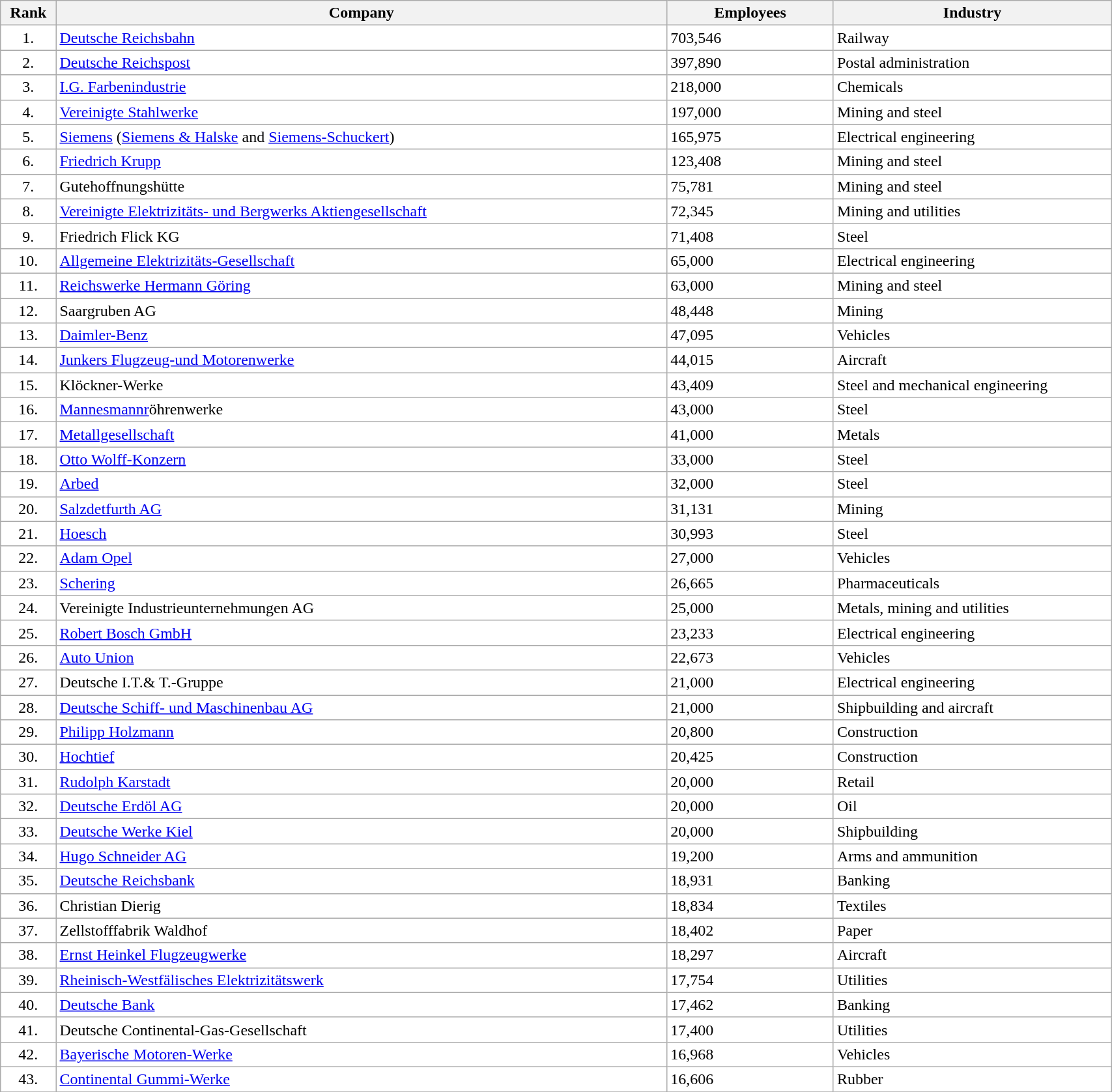<table class="wikitable sortable" width="90%" style="background:#ffffff;">
<tr>
<th width="5%">Rank</th>
<th width="55%">Company</th>
<th width="15%">Employees</th>
<th width="25%">Industry</th>
</tr>
<tr>
<td align="center">1.</td>
<td><a href='#'>Deutsche Reichsbahn</a></td>
<td>703,546</td>
<td>Railway</td>
</tr>
<tr>
<td align="center">2.</td>
<td><a href='#'>Deutsche Reichspost</a></td>
<td>397,890</td>
<td>Postal administration</td>
</tr>
<tr>
<td align="center">3.</td>
<td><a href='#'>I.G. Farbenindustrie</a></td>
<td>218,000</td>
<td>Chemicals</td>
</tr>
<tr>
<td align="center">4.</td>
<td><a href='#'>Vereinigte Stahlwerke</a></td>
<td>197,000</td>
<td>Mining and steel</td>
</tr>
<tr>
<td align="center">5.</td>
<td><a href='#'>Siemens</a> (<a href='#'>Siemens & Halske</a> and <a href='#'>Siemens-Schuckert</a>)</td>
<td>165,975</td>
<td>Electrical engineering</td>
</tr>
<tr>
<td align="center">6.</td>
<td><a href='#'>Friedrich Krupp</a></td>
<td>123,408</td>
<td>Mining and steel</td>
</tr>
<tr>
<td align="center">7.</td>
<td>Gutehoffnungshütte</td>
<td>75,781</td>
<td>Mining and steel</td>
</tr>
<tr>
<td align="center">8.</td>
<td><a href='#'>Vereinigte Elektrizitäts- und Bergwerks Aktiengesellschaft</a></td>
<td>72,345</td>
<td>Mining and utilities</td>
</tr>
<tr>
<td align="center">9.</td>
<td>Friedrich Flick KG</td>
<td>71,408</td>
<td>Steel</td>
</tr>
<tr>
<td align="center">10.</td>
<td><a href='#'>Allgemeine Elektrizitäts-Gesellschaft</a></td>
<td>65,000</td>
<td>Electrical engineering</td>
</tr>
<tr>
<td align="center">11.</td>
<td><a href='#'>Reichswerke Hermann Göring</a></td>
<td>63,000</td>
<td>Mining and steel</td>
</tr>
<tr>
<td align="center">12.</td>
<td>Saargruben AG</td>
<td>48,448</td>
<td>Mining</td>
</tr>
<tr>
<td align="center">13.</td>
<td><a href='#'>Daimler-Benz</a></td>
<td>47,095</td>
<td>Vehicles</td>
</tr>
<tr>
<td align="center">14.</td>
<td><a href='#'>Junkers Flugzeug-und Motorenwerke</a></td>
<td>44,015</td>
<td>Aircraft</td>
</tr>
<tr>
<td align="center">15.</td>
<td>Klöckner-Werke</td>
<td>43,409</td>
<td>Steel and mechanical engineering</td>
</tr>
<tr>
<td align="center">16.</td>
<td><a href='#'>Mannesmannr</a>öhrenwerke</td>
<td>43,000</td>
<td>Steel</td>
</tr>
<tr>
<td align="center">17.</td>
<td><a href='#'>Metallgesellschaft</a></td>
<td>41,000</td>
<td>Metals</td>
</tr>
<tr>
<td align="center">18.</td>
<td><a href='#'>Otto Wolff-Konzern</a></td>
<td>33,000</td>
<td>Steel</td>
</tr>
<tr>
<td align="center">19.</td>
<td><a href='#'>Arbed</a></td>
<td>32,000</td>
<td>Steel</td>
</tr>
<tr>
<td align="center">20.</td>
<td><a href='#'>Salzdetfurth AG</a></td>
<td>31,131</td>
<td>Mining</td>
</tr>
<tr>
<td align="center">21.</td>
<td><a href='#'>Hoesch</a></td>
<td>30,993</td>
<td>Steel</td>
</tr>
<tr>
<td align="center">22.</td>
<td><a href='#'>Adam Opel</a></td>
<td>27,000</td>
<td>Vehicles</td>
</tr>
<tr>
<td align="center">23.</td>
<td><a href='#'>Schering</a></td>
<td>26,665</td>
<td>Pharmaceuticals</td>
</tr>
<tr>
<td align="center">24.</td>
<td>Vereinigte Industrieunternehmungen AG</td>
<td>25,000</td>
<td>Metals, mining and utilities</td>
</tr>
<tr>
<td align="center">25.</td>
<td><a href='#'>Robert Bosch GmbH</a></td>
<td>23,233</td>
<td>Electrical engineering</td>
</tr>
<tr>
<td align="center">26.</td>
<td><a href='#'>Auto Union</a></td>
<td>22,673</td>
<td>Vehicles</td>
</tr>
<tr>
<td align="center">27.</td>
<td>Deutsche I.T.& T.-Gruppe</td>
<td>21,000</td>
<td>Electrical engineering</td>
</tr>
<tr>
<td align="center">28.</td>
<td><a href='#'>Deutsche Schiff- und Maschinenbau AG</a></td>
<td>21,000</td>
<td>Shipbuilding and aircraft</td>
</tr>
<tr>
<td align="center">29.</td>
<td><a href='#'>Philipp Holzmann</a></td>
<td>20,800</td>
<td>Construction</td>
</tr>
<tr>
<td align="center">30.</td>
<td><a href='#'>Hochtief</a></td>
<td>20,425</td>
<td>Construction</td>
</tr>
<tr>
<td align="center">31.</td>
<td><a href='#'>Rudolph Karstadt</a></td>
<td>20,000</td>
<td>Retail</td>
</tr>
<tr>
<td align="center">32.</td>
<td><a href='#'>Deutsche Erdöl AG</a></td>
<td>20,000</td>
<td>Oil</td>
</tr>
<tr>
<td align="center">33.</td>
<td><a href='#'>Deutsche Werke Kiel</a></td>
<td>20,000</td>
<td>Shipbuilding</td>
</tr>
<tr>
<td align="center">34.</td>
<td><a href='#'>Hugo Schneider AG</a></td>
<td>19,200</td>
<td>Arms and ammunition</td>
</tr>
<tr>
<td align="center">35.</td>
<td><a href='#'>Deutsche Reichsbank</a></td>
<td>18,931</td>
<td>Banking</td>
</tr>
<tr>
<td align="center">36.</td>
<td>Christian Dierig</td>
<td>18,834</td>
<td>Textiles</td>
</tr>
<tr>
<td align="center">37.</td>
<td>Zellstofffabrik Waldhof</td>
<td>18,402</td>
<td>Paper</td>
</tr>
<tr>
<td align="center">38.</td>
<td><a href='#'>Ernst Heinkel Flugzeugwerke</a></td>
<td>18,297</td>
<td>Aircraft</td>
</tr>
<tr>
<td align="center">39.</td>
<td><a href='#'>Rheinisch-Westfälisches Elektrizitätswerk</a></td>
<td>17,754</td>
<td>Utilities</td>
</tr>
<tr>
<td align="center">40.</td>
<td><a href='#'>Deutsche Bank</a></td>
<td>17,462</td>
<td>Banking</td>
</tr>
<tr>
<td align="center">41.</td>
<td>Deutsche Continental-Gas-Gesellschaft</td>
<td>17,400</td>
<td>Utilities</td>
</tr>
<tr>
<td align="center">42.</td>
<td><a href='#'>Bayerische Motoren-Werke</a></td>
<td>16,968</td>
<td>Vehicles</td>
</tr>
<tr>
<td align="center">43.</td>
<td><a href='#'>Continental Gummi-Werke</a></td>
<td>16,606</td>
<td>Rubber</td>
</tr>
<tr>
</tr>
</table>
